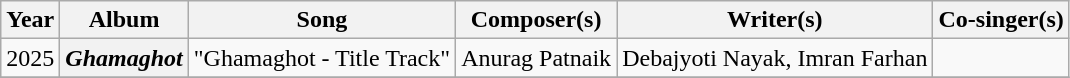<table class="wikitable plainrowheaders">
<tr>
<th scope="col">Year</th>
<th scope="col">Album</th>
<th scope="col">Song</th>
<th scope="col">Composer(s)</th>
<th scope="col">Writer(s)</th>
<th scope="col">Co-singer(s)</th>
</tr>
<tr>
<td>2025</td>
<th><em>Ghamaghot</em></th>
<td>"Ghamaghot - Title Track"</td>
<td>Anurag Patnaik</td>
<td>Debajyoti Nayak, Imran Farhan</td>
<td></td>
</tr>
<tr>
</tr>
</table>
